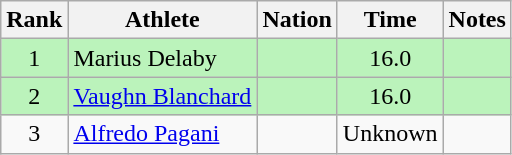<table class="wikitable sortable" style="text-align:center">
<tr>
<th>Rank</th>
<th>Athlete</th>
<th>Nation</th>
<th>Time</th>
<th>Notes</th>
</tr>
<tr bgcolor=bbf3bb>
<td>1</td>
<td align=left>Marius Delaby</td>
<td align=left></td>
<td>16.0</td>
<td></td>
</tr>
<tr bgcolor=bbf3bb>
<td>2</td>
<td align=left><a href='#'>Vaughn Blanchard</a></td>
<td align=left></td>
<td>16.0</td>
<td></td>
</tr>
<tr>
<td>3</td>
<td align=left><a href='#'>Alfredo Pagani</a></td>
<td align=left></td>
<td>Unknown</td>
<td></td>
</tr>
</table>
